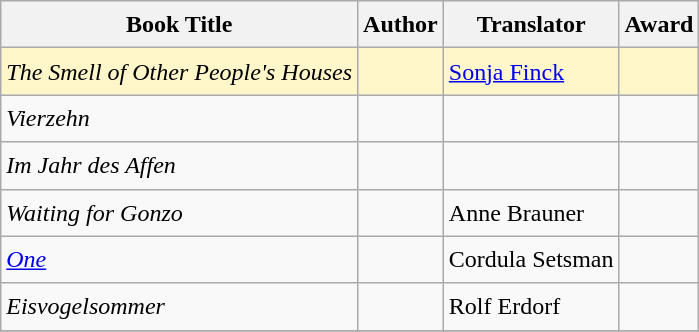<table class="wikitable sortable mw-collapsible" style="font-size:1.00em; line-height:1.5em;">
<tr>
<th scope="col">Book Title</th>
<th scope="col">Author</th>
<th scope="col">Translator</th>
<th scope="col">Award</th>
</tr>
<tr style="background:#fff7c9">
<td><em>The Smell of Other People's Houses</em></td>
<td></td>
<td><a href='#'>Sonja Finck</a></td>
<td> </td>
</tr>
<tr>
<td><em>Vierzehn</em></td>
<td></td>
<td></td>
<td> </td>
</tr>
<tr>
<td><em>Im Jahr des Affen</em></td>
<td></td>
<td></td>
<td> </td>
</tr>
<tr>
<td><em>Waiting for Gonzo</em></td>
<td></td>
<td>Anne Brauner</td>
<td>  </td>
</tr>
<tr>
<td><em><a href='#'>One</a></em></td>
<td></td>
<td>Cordula Setsman</td>
<td> </td>
</tr>
<tr>
<td><em>Eisvogelsommer</em></td>
<td></td>
<td>Rolf Erdorf</td>
<td> </td>
</tr>
<tr style="background:#fff7c9">
</tr>
</table>
